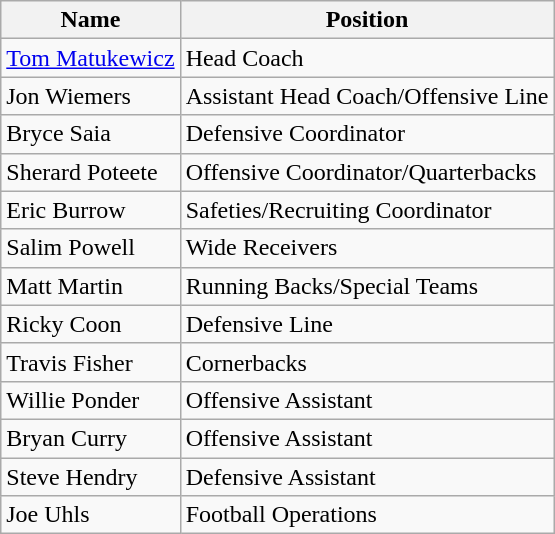<table class="wikitable">
<tr>
<th>Name</th>
<th>Position</th>
</tr>
<tr>
<td><a href='#'>Tom Matukewicz</a></td>
<td>Head Coach</td>
</tr>
<tr>
<td>Jon Wiemers</td>
<td>Assistant Head Coach/Offensive Line</td>
</tr>
<tr>
<td>Bryce Saia</td>
<td>Defensive Coordinator</td>
</tr>
<tr>
<td>Sherard Poteete</td>
<td>Offensive Coordinator/Quarterbacks</td>
</tr>
<tr>
<td>Eric Burrow</td>
<td>Safeties/Recruiting Coordinator</td>
</tr>
<tr>
<td>Salim Powell</td>
<td>Wide Receivers</td>
</tr>
<tr>
<td>Matt Martin</td>
<td>Running Backs/Special Teams</td>
</tr>
<tr>
<td>Ricky Coon</td>
<td>Defensive Line</td>
</tr>
<tr>
<td>Travis Fisher</td>
<td>Cornerbacks</td>
</tr>
<tr>
<td>Willie Ponder</td>
<td>Offensive Assistant</td>
</tr>
<tr>
<td>Bryan Curry</td>
<td>Offensive Assistant</td>
</tr>
<tr>
<td>Steve Hendry</td>
<td>Defensive Assistant</td>
</tr>
<tr>
<td>Joe Uhls</td>
<td>Football Operations</td>
</tr>
</table>
